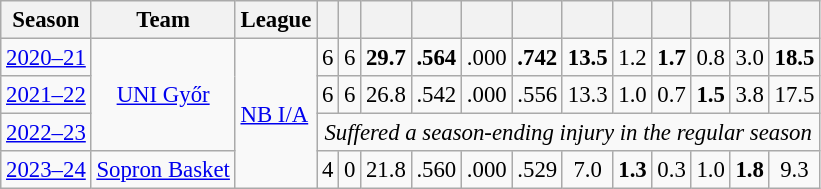<table class="wikitable sortable" style="font-size:95%; text-align:center;">
<tr>
<th>Season</th>
<th>Team</th>
<th>League</th>
<th></th>
<th></th>
<th></th>
<th></th>
<th></th>
<th></th>
<th></th>
<th></th>
<th></th>
<th></th>
<th></th>
<th></th>
</tr>
<tr>
<td><a href='#'>2020–21</a></td>
<td rowspan=3><a href='#'>UNI Győr</a></td>
<td align=left rowspan=4> <a href='#'>NB I/A</a></td>
<td>6</td>
<td>6</td>
<td><strong>29.7</strong></td>
<td><strong>.564</strong></td>
<td>.000</td>
<td><strong>.742</strong></td>
<td><strong>13.5</strong></td>
<td>1.2</td>
<td><strong>1.7</strong></td>
<td>0.8</td>
<td>3.0</td>
<td><strong>18.5</strong></td>
</tr>
<tr>
<td><a href='#'>2021–22</a></td>
<td>6</td>
<td>6</td>
<td>26.8</td>
<td>.542</td>
<td>.000</td>
<td>.556</td>
<td>13.3</td>
<td>1.0</td>
<td>0.7</td>
<td><strong>1.5</strong></td>
<td>3.8</td>
<td>17.5</td>
</tr>
<tr>
<td><a href='#'>2022–23</a></td>
<td colspan=12><em>Suffered a season-ending injury in the regular season</em></td>
</tr>
<tr>
<td><a href='#'>2023–24</a></td>
<td><a href='#'>Sopron Basket</a></td>
<td>4</td>
<td>0</td>
<td>21.8</td>
<td>.560</td>
<td>.000</td>
<td>.529</td>
<td>7.0</td>
<td><strong>1.3</strong></td>
<td>0.3</td>
<td>1.0</td>
<td><strong>1.8</strong></td>
<td>9.3</td>
</tr>
</table>
